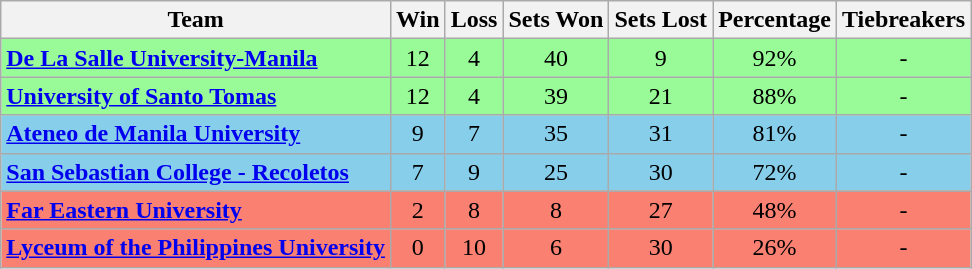<table class="wikitable" align="center"|>
<tr>
<th>Team</th>
<th>Win</th>
<th>Loss</th>
<th>Sets Won</th>
<th>Sets Lost</th>
<th>Percentage</th>
<th>Tiebreakers</th>
</tr>
<tr align="center" bgcolor="#98fb98">
<td align="left"><strong><a href='#'>De La Salle University-Manila</a></strong></td>
<td>12</td>
<td>4</td>
<td>40</td>
<td>9</td>
<td>92%</td>
<td>-</td>
</tr>
<tr align="center" bgcolor="#98fb98">
<td align="left"><strong><a href='#'>University of Santo Tomas</a></strong></td>
<td>12</td>
<td>4</td>
<td>39</td>
<td>21</td>
<td>88%</td>
<td>-</td>
</tr>
<tr align="center" bgcolor="skyblue">
<td align="left"><strong><a href='#'>Ateneo de Manila University</a></strong></td>
<td>9</td>
<td>7</td>
<td>35</td>
<td>31</td>
<td>81%</td>
<td>-</td>
</tr>
<tr align="center" bgcolor="skyblue">
<td align="left"><strong><a href='#'>San Sebastian College - Recoletos</a></strong></td>
<td>7</td>
<td>9</td>
<td>25</td>
<td>30</td>
<td>72%</td>
<td>-</td>
</tr>
<tr align="center" bgcolor="#fa8072">
<td align="left"><strong><a href='#'>Far Eastern University</a></strong></td>
<td>2</td>
<td>8</td>
<td>8</td>
<td>27</td>
<td>48%</td>
<td>-</td>
</tr>
<tr align="center" bgcolor="#fa8072">
<td align="left"><strong><a href='#'>Lyceum of the Philippines University</a></strong></td>
<td>0</td>
<td>10</td>
<td>6</td>
<td>30</td>
<td>26%</td>
<td>-</td>
</tr>
</table>
